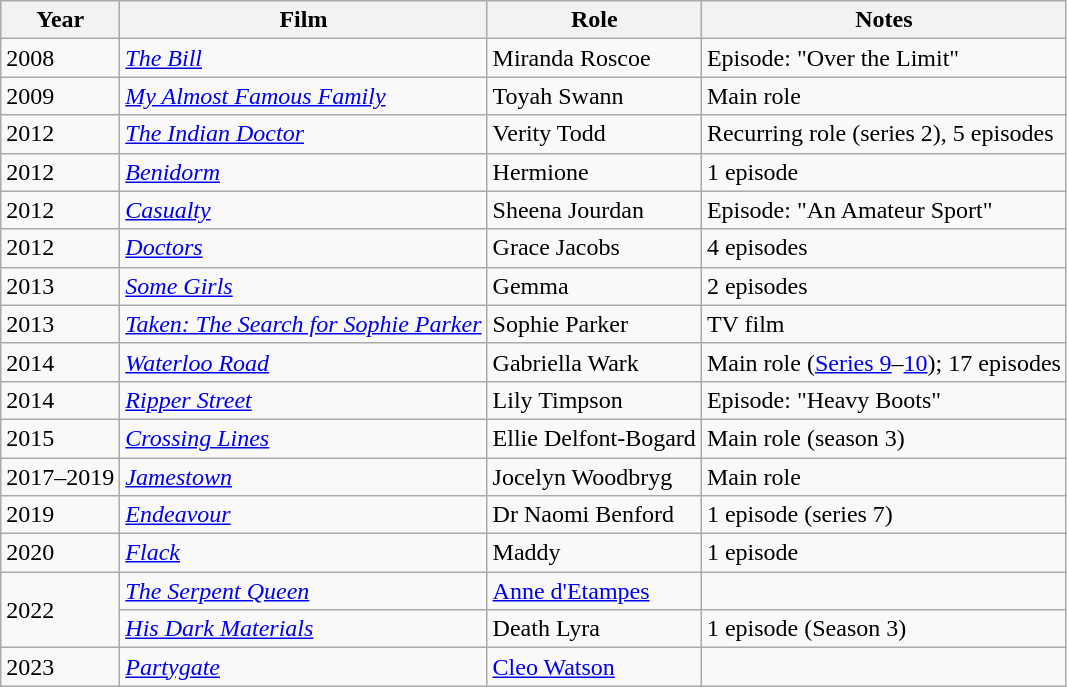<table class="wikitable sortable">
<tr>
<th>Year</th>
<th>Film</th>
<th>Role</th>
<th class="unsortable">Notes</th>
</tr>
<tr>
<td>2008</td>
<td><em><a href='#'>The Bill</a></em></td>
<td>Miranda Roscoe</td>
<td>Episode: "Over the Limit"</td>
</tr>
<tr>
<td>2009</td>
<td><em><a href='#'>My Almost Famous Family</a></em></td>
<td>Toyah Swann</td>
<td>Main role</td>
</tr>
<tr>
<td>2012</td>
<td><em><a href='#'>The Indian Doctor</a></em></td>
<td>Verity Todd</td>
<td>Recurring role (series 2), 5 episodes</td>
</tr>
<tr>
<td>2012</td>
<td><em><a href='#'>Benidorm</a></em></td>
<td>Hermione</td>
<td>1 episode</td>
</tr>
<tr>
<td>2012</td>
<td><em><a href='#'>Casualty</a></em></td>
<td>Sheena Jourdan</td>
<td>Episode: "An Amateur Sport"</td>
</tr>
<tr>
<td>2012</td>
<td><em><a href='#'>Doctors</a></em></td>
<td>Grace Jacobs</td>
<td>4 episodes</td>
</tr>
<tr>
<td>2013</td>
<td><em><a href='#'>Some Girls</a></em></td>
<td>Gemma</td>
<td>2 episodes</td>
</tr>
<tr>
<td>2013</td>
<td><em><a href='#'>Taken: The Search for Sophie Parker</a></em></td>
<td>Sophie Parker</td>
<td>TV film</td>
</tr>
<tr>
<td>2014</td>
<td><em><a href='#'>Waterloo Road</a></em></td>
<td>Gabriella Wark</td>
<td>Main role (<a href='#'>Series 9</a>–<a href='#'>10</a>); 17 episodes</td>
</tr>
<tr>
<td>2014</td>
<td><em><a href='#'>Ripper Street</a></em></td>
<td>Lily Timpson</td>
<td>Episode: "Heavy Boots"</td>
</tr>
<tr>
<td>2015</td>
<td><em><a href='#'>Crossing Lines</a></em></td>
<td>Ellie Delfont-Bogard</td>
<td>Main role (season 3)</td>
</tr>
<tr>
<td>2017–2019</td>
<td><em><a href='#'>Jamestown</a></em></td>
<td>Jocelyn Woodbryg</td>
<td>Main role</td>
</tr>
<tr>
<td>2019</td>
<td><em><a href='#'>Endeavour</a></em></td>
<td>Dr Naomi Benford</td>
<td>1 episode (series 7)</td>
</tr>
<tr>
<td>2020</td>
<td><em><a href='#'>Flack</a></em></td>
<td>Maddy</td>
<td>1 episode</td>
</tr>
<tr>
<td rowspan=2>2022</td>
<td><em><a href='#'>The Serpent Queen</a></em></td>
<td><a href='#'>Anne d'Etampes</a></td>
<td></td>
</tr>
<tr>
<td><a href='#'><em>His Dark Materials</em></a></td>
<td>Death Lyra</td>
<td>1 episode (Season 3)</td>
</tr>
<tr>
<td>2023</td>
<td><em><a href='#'>Partygate</a></em></td>
<td><a href='#'>Cleo Watson</a></td>
<td></td>
</tr>
</table>
